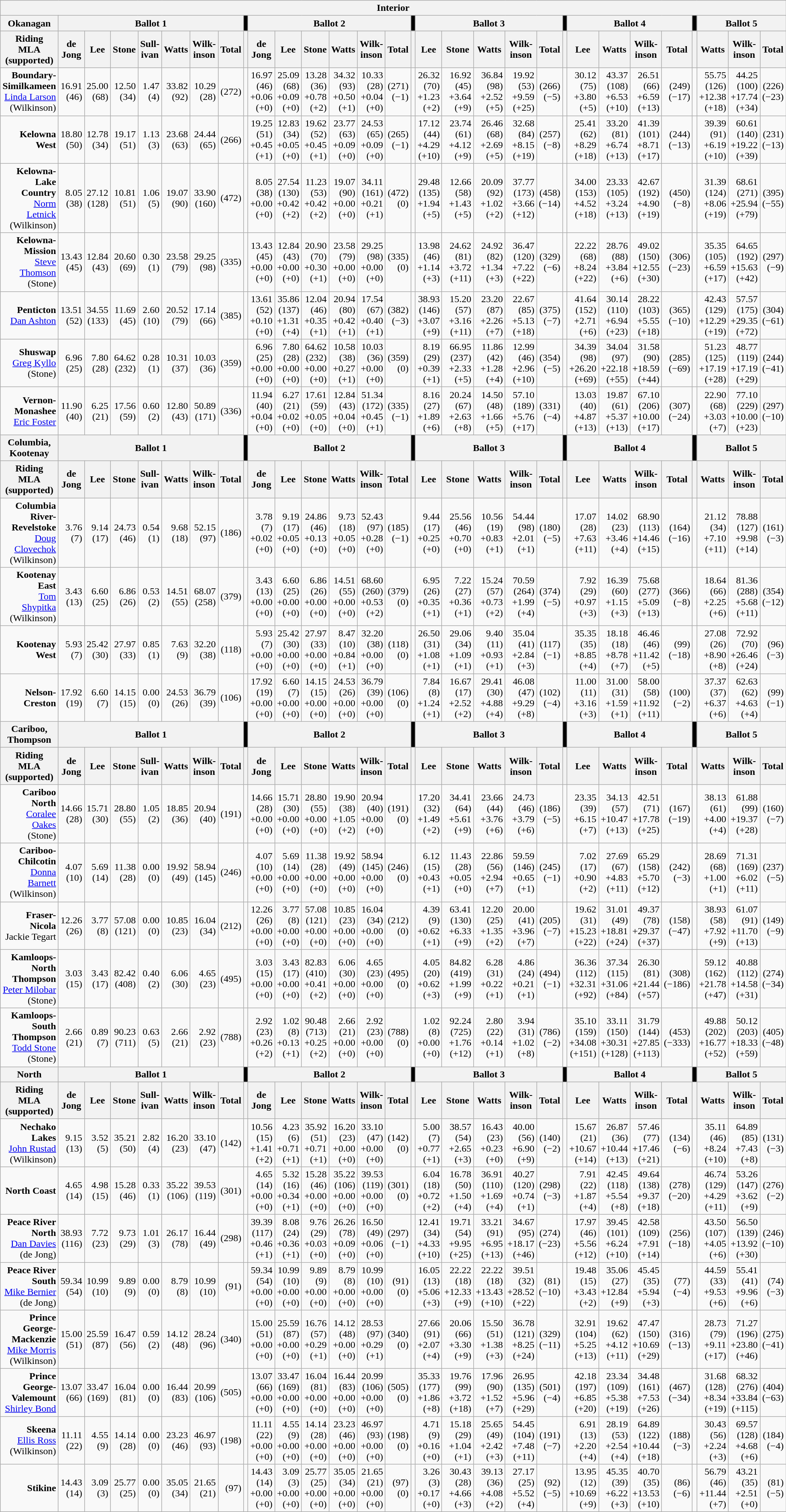<table class="wikitable mw-collapsible mw-collapsed">
<tr>
<th colspan = "30">Interior</th>
</tr>
<tr>
<th style="width:250px;">Okanagan</th>
<th colspan = "7">Ballot 1</th>
<th scope="col" style="width: 1px;background:black"></th>
<th colspan = "6">Ballot 2</th>
<th scope="col" style="width: 1px;background:black"></th>
<th colspan = "5">Ballot 3</th>
<th scope="col" style="width: 1px;background:black"></th>
<th colspan = "4">Ballot 4</th>
<th scope="col" style="width: 1px;background:black"></th>
<th colspan = "3">Ballot 5</th>
</tr>
<tr>
<th>Riding<br>MLA (supported)</th>
<th style="width:50px;">de Jong</th>
<th style="width:50px;">Lee</th>
<th style="width:50px;">Stone</th>
<th style="width:50px;">Sull-ivan</th>
<th style="width:50px;">Watts</th>
<th style="width:50px;">Wilk-inson</th>
<th style="width:50px;">Total</th>
<th></th>
<th style="width:50px;">de Jong</th>
<th style="width:50px;">Lee</th>
<th style="width:50px;">Stone</th>
<th style="width:50px;">Watts</th>
<th style="width:50px;">Wilk-inson</th>
<th style="width:50px;">Total</th>
<th></th>
<th style="width:50px;">Lee</th>
<th style="width:50px;">Stone</th>
<th style="width:50px;">Watts</th>
<th style="width:50px;">Wilk-inson</th>
<th style="width:50px;">Total</th>
<th></th>
<th style="width:50px;">Lee</th>
<th style="width:50px;">Watts</th>
<th style="width:50px;">Wilk-inson</th>
<th style="width:50px;">Total</th>
<th></th>
<th style="width:50px;">Watts</th>
<th style="width:50px;">Wilk-inson</th>
<th style="width:50px;">Total</th>
</tr>
<tr style="text-align:right;">
<td><strong>Boundary-Similkameen</strong><br><a href='#'>Linda Larson</a> (Wilkinson)</td>
<td>16.91<br>(46)</td>
<td>25.00<br>(68)</td>
<td>12.50<br>(34)</td>
<td>1.47<br>(4)</td>
<td>33.82<br>(92)</td>
<td>10.29<br>(28)</td>
<td>(272)</td>
<td></td>
<td>16.97<br>(46)<br>+0.06<br>(+0)</td>
<td>25.09<br>(68)<br>+0.09<br>(+0)</td>
<td>13.28<br>(36)<br>+0.78<br>(+2)</td>
<td>34.32<br>(93)<br>+0.50<br>(+1)</td>
<td>10.33<br>(28)<br>+0.04<br>(+0)</td>
<td>(271)<br>(−1)</td>
<td></td>
<td>26.32<br>(70)<br>+1.23<br>(+2)</td>
<td>16.92<br>(45)<br>+3.64<br>(+9)</td>
<td>36.84<br>(98)<br>+2.52<br>(+5)</td>
<td>19.92<br>(53)<br>+9.59<br>(+25)</td>
<td>(266)<br>(−5)</td>
<td></td>
<td>30.12<br>(75)<br>+3.80<br>(+5)</td>
<td>43.37<br>(108)<br>+6.53<br>(+10)</td>
<td>26.51<br>(66)<br>+6.59<br>(+13)</td>
<td>(249)<br>(−17)</td>
<td></td>
<td>55.75<br>(126)<br>+12.38<br>(+18)</td>
<td>44.25<br>(100)<br>+17.74<br>(+34)</td>
<td>(226)<br>(−23)</td>
</tr>
<tr style="text-align:right;">
<td><strong>Kelowna West</strong></td>
<td>18.80<br>(50)</td>
<td>12.78<br>(34)</td>
<td>19.17<br>(51)</td>
<td>1.13<br>(3)</td>
<td>23.68<br>(63)</td>
<td>24.44<br>(65)</td>
<td>(266)</td>
<td></td>
<td>19.25<br>(51)<br>+0.45<br>(+1)</td>
<td>12.83<br>(34)<br>+0.05<br>(+0)</td>
<td>19.62<br>(52)<br>+0.45<br>(+1)</td>
<td>23.77<br>(63)<br>+0.09<br>(+0)</td>
<td>24.53<br>(65)<br>+0.09<br>(+0)</td>
<td>(265)<br>(−1)</td>
<td></td>
<td>17.12<br>(44)<br>+4.29<br>(+10)</td>
<td>23.74<br>(61)<br>+4.12<br>(+9)</td>
<td>26.46<br>(68)<br>+2.69<br>(+5)</td>
<td>32.68<br>(84)<br>+8.15<br>(+19)</td>
<td>(257)<br>(−8)</td>
<td></td>
<td>25.41<br>(62)<br>+8.29<br>(+18)</td>
<td>33.20<br>(81)<br>+6.74<br>(+13)</td>
<td>41.39<br>(101)<br>+8.71<br>(+17)</td>
<td>(244)<br>(−13)</td>
<td></td>
<td>39.39<br>(91)<br>+6.19<br>(+10)</td>
<td>60.61<br>(140)<br>+19.22<br>(+39)</td>
<td>(231)<br>(−13)</td>
</tr>
<tr style="text-align:right;">
<td><strong>Kelowna-Lake Country</strong><br><a href='#'>Norm Letnick</a> (Wilkinson)</td>
<td>8.05<br>(38)</td>
<td>27.12<br>(128)</td>
<td>10.81<br>(51)</td>
<td>1.06<br>(5)</td>
<td>19.07<br>(90)</td>
<td>33.90<br>(160)</td>
<td>(472)</td>
<td></td>
<td>8.05<br>(38)<br>+0.00<br>(+0)</td>
<td>27.54<br>(130)<br>+0.42<br>(+2)</td>
<td>11.23<br>(53)<br>+0.42<br>(+2)</td>
<td>19.07<br>(90)<br>+0.00<br>(+0)</td>
<td>34.11<br>(161)<br>+0.21<br>(+1)</td>
<td>(472)<br>(0)</td>
<td></td>
<td>29.48<br>(135)<br>+1.94<br>(+5)</td>
<td>12.66<br>(58)<br>+1.43<br>(+5)</td>
<td>20.09<br>(92)<br>+1.02<br>(+2)</td>
<td>37.77<br>(173)<br>+3.66<br>(+12)</td>
<td>(458)<br>(−14)</td>
<td></td>
<td>34.00<br>(153)<br>+4.52<br>(+18)</td>
<td>23.33<br>(105)<br>+3.24<br>(+13)</td>
<td>42.67<br>(192)<br>+4.90<br>(+19)</td>
<td>(450)<br>(−8)</td>
<td></td>
<td>31.39<br>(124)<br>+8.06<br>(+19)</td>
<td>68.61<br>(271)<br>+25.94<br>(+79)</td>
<td>(395)<br>(−55)</td>
</tr>
<tr style="text-align:right;">
<td><strong>Kelowna-Mission</strong><br><a href='#'>Steve Thomson</a> (Stone)</td>
<td>13.43<br>(45)</td>
<td>12.84<br>(43)</td>
<td>20.60<br>(69)</td>
<td>0.30<br>(1)</td>
<td>23.58<br>(79)</td>
<td>29.25<br>(98)</td>
<td>(335)</td>
<td></td>
<td>13.43<br>(45)<br>+0.00<br>(+0)</td>
<td>12.84<br>(43)<br>+0.00<br>(+0)</td>
<td>20.90<br>(70)<br>+0.30<br>(+1)</td>
<td>23.58<br>(79)<br>+0.00<br>(+0)</td>
<td>29.25<br>(98)<br>+0.00<br>(+0)</td>
<td>(335)<br>(0)</td>
<td></td>
<td>13.98<br>(46)<br>+1.14<br>(+3)</td>
<td>24.62<br>(81)<br>+3.72<br>(+11)</td>
<td>24.92<br>(82)<br>+1.34<br>(+3)</td>
<td>36.47<br>(120)<br>+7.22<br>(+22)</td>
<td>(329)<br>(−6)</td>
<td></td>
<td>22.22<br>(68)<br>+8.24<br>(+22)</td>
<td>28.76<br>(88)<br>+3.84<br>(+6)</td>
<td>49.02<br>(150)<br>+12.55<br>(+30)</td>
<td>(306)<br>(−23)</td>
<td></td>
<td>35.35<br>(105)<br>+6.59<br>(+17)</td>
<td>64.65<br>(192)<br>+15.63<br>(+42)</td>
<td>(297)<br>(−9)</td>
</tr>
<tr style="text-align:right;">
<td><strong>Penticton</strong><br><a href='#'>Dan Ashton</a></td>
<td>13.51<br>(52)</td>
<td>34.55<br>(133)</td>
<td>11.69<br>(45)</td>
<td>2.60<br>(10)</td>
<td>20.52<br>(79)</td>
<td>17.14<br>(66)</td>
<td>(385)</td>
<td></td>
<td>13.61<br>(52)<br>+0.10<br>(+0)</td>
<td>35.86<br>(137)<br>+1.31<br>(+4)</td>
<td>12.04<br>(46)<br>+0.35<br>(+1)</td>
<td>20.94<br>(80)<br>+0.42<br>(+1)</td>
<td>17.54<br>(67)<br>+0.40<br>(+1)</td>
<td>(382)<br>(−3)</td>
<td></td>
<td>38.93<br>(146)<br>+3.07<br>(+9)</td>
<td>15.20<br>(57)<br>+3.16<br>(+11)</td>
<td>23.20<br>(87)<br>+2.26<br>(+7)</td>
<td>22.67<br>(85)<br>+5.13<br>(+18)</td>
<td>(375)<br>(−7)</td>
<td></td>
<td>41.64<br>(152)<br>+2.71<br>(+6)</td>
<td>30.14<br>(110)<br>+6.94<br>(+23)</td>
<td>28.22<br>(103)<br>+5.55<br>(+18)</td>
<td>(365)<br>(−10)</td>
<td></td>
<td>42.43<br>(129)<br>+12.29<br>(+19)</td>
<td>57.57<br>(175)<br>+29.35<br>(+72)</td>
<td>(304)<br>(−61)</td>
</tr>
<tr style="text-align:right;">
<td><strong>Shuswap</strong><br><a href='#'>Greg Kyllo</a> (Stone)</td>
<td>6.96<br>(25)</td>
<td>7.80<br>(28)</td>
<td>64.62<br>(232)</td>
<td>0.28<br>(1)</td>
<td>10.31<br>(37)</td>
<td>10.03<br>(36)</td>
<td>(359)</td>
<td></td>
<td>6.96<br>(25)<br>+0.00<br>(+0)</td>
<td>7.80<br>(28)<br>+0.00<br>(+0)</td>
<td>64.62<br>(232)<br>+0.00<br>(+0)</td>
<td>10.58<br>(38)<br>+0.27<br>(+1)</td>
<td>10.03<br>(36)<br>+0.00<br>(+0)</td>
<td>(359)<br>(0)</td>
<td></td>
<td>8.19<br>(29)<br>+0.39<br>(+1)</td>
<td>66.95<br>(237)<br>+2.33<br>(+5)</td>
<td>11.86<br>(42)<br>+1.28<br>(+4)</td>
<td>12.99<br>(46)<br>+2.96<br>(+10)</td>
<td>(354)<br>(−5)</td>
<td></td>
<td>34.39<br>(98)<br>+26.20<br>(+69)</td>
<td>34.04<br>(97)<br>+22.18<br>(+55)</td>
<td>31.58<br>(90)<br>+18.59<br>(+44)</td>
<td>(285)<br>(−69)</td>
<td></td>
<td>51.23<br>(125)<br>+17.19<br>(+28)</td>
<td>48.77<br>(119)<br>+17.19<br>(+29)</td>
<td>(244)<br>(−41)</td>
</tr>
<tr style="text-align:right;">
<td><strong>Vernon-Monashee</strong><br><a href='#'>Eric Foster</a></td>
<td>11.90<br>(40)</td>
<td>6.25<br>(21)</td>
<td>17.56<br>(59)</td>
<td>0.60<br>(2)</td>
<td>12.80<br>(43)</td>
<td>50.89<br>(171)</td>
<td>(336)</td>
<td></td>
<td>11.94<br>(40)<br>+0.04<br>(+0)</td>
<td>6.27<br>(21)<br>+0.02<br>(+0)</td>
<td>17.61<br>(59)<br>+0.05<br>(+0)</td>
<td>12.84<br>(43)<br>+0.04<br>(+0)</td>
<td>51.34<br>(172)<br>+0.45<br>(+1)</td>
<td>(335)<br>(−1)</td>
<td></td>
<td>8.16<br>(27)<br>+1.89<br>(+6)</td>
<td>20.24<br>(67)<br>+2.63<br>(+8)</td>
<td>14.50<br>(48)<br>+1.66<br>(+5)</td>
<td>57.10<br>(189)<br>+5.76<br>(+17)</td>
<td>(331)<br>(−4)</td>
<td></td>
<td>13.03<br>(40)<br>+4.87<br>(+13)</td>
<td>19.87<br>(61)<br>+5.37<br>(+13)</td>
<td>67.10<br>(206)<br>+10.00<br>(+17)</td>
<td>(307)<br>(−24)</td>
<td></td>
<td>22.90<br>(68)<br>+3.03<br>(+7)</td>
<td>77.10<br>(229)<br>+10.00<br>(+23)</td>
<td>(297)<br>(−10)</td>
</tr>
<tr>
<th style="width:250px;">Columbia, Kootenay</th>
<th colspan = "7">Ballot 1</th>
<th scope="col" style="width: 1px;background:black"></th>
<th colspan = "6">Ballot 2</th>
<th scope="col" style="width: 1px;background:black"></th>
<th colspan = "5">Ballot 3</th>
<th scope="col" style="width: 1px;background:black"></th>
<th colspan = "4">Ballot 4</th>
<th scope="col" style="width: 1px;background:black"></th>
<th colspan = "3">Ballot 5</th>
</tr>
<tr>
<th>Riding<br>MLA (supported)</th>
<th style="width:50px;">de Jong</th>
<th style="width:50px;">Lee</th>
<th style="width:50px;">Stone</th>
<th style="width:50px;">Sull-ivan</th>
<th style="width:50px;">Watts</th>
<th style="width:50px;">Wilk-inson</th>
<th style="width:50px;">Total</th>
<th></th>
<th style="width:50px;">de Jong</th>
<th style="width:50px;">Lee</th>
<th style="width:50px;">Stone</th>
<th style="width:50px;">Watts</th>
<th style="width:50px;">Wilk-inson</th>
<th style="width:50px;">Total</th>
<th></th>
<th style="width:50px;">Lee</th>
<th style="width:50px;">Stone</th>
<th style="width:50px;">Watts</th>
<th style="width:50px;">Wilk-inson</th>
<th style="width:50px;">Total</th>
<th></th>
<th style="width:50px;">Lee</th>
<th style="width:50px;">Watts</th>
<th style="width:50px;">Wilk-inson</th>
<th style="width:50px;">Total</th>
<th></th>
<th style="width:50px;">Watts</th>
<th style="width:50px;">Wilk-inson</th>
<th style="width:50px;">Total</th>
</tr>
<tr style="text-align:right;">
<td><strong>Columbia River-Revelstoke</strong><br><a href='#'>Doug Clovechok</a> (Wilkinson)</td>
<td>3.76<br>(7)</td>
<td>9.14<br>(17)</td>
<td>24.73<br>(46)</td>
<td>0.54<br>(1)</td>
<td>9.68<br>(18)</td>
<td>52.15<br>(97)</td>
<td>(186)</td>
<td></td>
<td>3.78<br>(7)<br>+0.02<br>(+0)</td>
<td>9.19<br>(17)<br>+0.05<br>(+0)</td>
<td>24.86<br>(46)<br>+0.13<br>(+0)</td>
<td>9.73<br>(18)<br>+0.05<br>(+0)</td>
<td>52.43<br>(97)<br>+0.28<br>(+0)</td>
<td>(185)<br>(−1)</td>
<td></td>
<td>9.44<br>(17)<br>+0.25<br>(+0)</td>
<td>25.56<br>(46)<br>+0.70<br>(+0)</td>
<td>10.56<br>(19)<br>+0.83<br>(+1)</td>
<td>54.44<br>(98)<br>+2.01<br>(+1)</td>
<td>(180)<br>(−5)</td>
<td></td>
<td>17.07<br>(28)<br>+7.63<br>(+11)</td>
<td>14.02<br>(23)<br>+3.46<br>(+4)</td>
<td>68.90<br>(113)<br>+14.46<br>(+15)</td>
<td>(164)<br>(−16)</td>
<td></td>
<td>21.12<br>(34)<br>+7.10<br>(+11)</td>
<td>78.88<br>(127)<br>+9.98<br>(+14)</td>
<td>(161)<br>(−3)</td>
</tr>
<tr style="text-align:right;">
<td><strong>Kootenay East</strong><br><a href='#'>Tom Shypitka</a> (Wilkinson)</td>
<td>3.43<br>(13)</td>
<td>6.60<br>(25)</td>
<td>6.86<br>(26)</td>
<td>0.53<br>(2)</td>
<td>14.51<br>(55)</td>
<td>68.07<br>(258)</td>
<td>(379)</td>
<td></td>
<td>3.43<br>(13)<br>+0.00<br>(+0)</td>
<td>6.60<br>(25)<br>+0.00<br>(+0)</td>
<td>6.86<br>(26)<br>+0.00<br>(+0)</td>
<td>14.51<br>(55)<br>+0.00<br>(+0)</td>
<td>68.60<br>(260)<br>+0.53<br>(+2)</td>
<td>(379)<br>(0)</td>
<td></td>
<td>6.95<br>(26)<br>+0.35<br>(+1)</td>
<td>7.22<br>(27)<br>+0.36<br>(+1)</td>
<td>15.24<br>(57)<br>+0.73<br>(+2)</td>
<td>70.59<br>(264)<br>+1.99<br>(+4)</td>
<td>(374)<br>(−5)</td>
<td></td>
<td>7.92<br>(29)<br>+0.97<br>(+3)</td>
<td>16.39<br>(60)<br>+1.15<br>(+3)</td>
<td>75.68<br>(277)<br>+5.09<br>(+13)</td>
<td>(366)<br>(−8)</td>
<td></td>
<td>18.64<br>(66)<br>+2.25<br>(+6)</td>
<td>81.36<br>(288)<br>+5.68<br>(+11)</td>
<td>(354)<br>(−12)</td>
</tr>
<tr style="text-align:right;">
<td><strong>Kootenay West</strong></td>
<td>5.93<br>(7)</td>
<td>25.42<br>(30)</td>
<td>27.97<br>(33)</td>
<td>0.85<br>(1)</td>
<td>7.63<br>(9)</td>
<td>32.20<br>(38)</td>
<td>(118)</td>
<td></td>
<td>5.93<br>(7)<br>+0.00<br>(+0)</td>
<td>25.42<br>(30)<br>+0.00<br>(+0)</td>
<td>27.97<br>(33)<br>+0.00<br>(+0)</td>
<td>8.47<br>(10)<br>+0.84<br>(+1)</td>
<td>32.20<br>(38)<br>+0.00<br>(+0)</td>
<td>(118)<br>(0)</td>
<td></td>
<td>26.50<br>(31)<br>+1.08<br>(+1)</td>
<td>29.06<br>(34)<br>+1.09<br>(+1)</td>
<td>9.40<br>(11)<br>+0.93<br>(+1)</td>
<td>35.04<br>(41)<br>+2.84<br>(+3)</td>
<td>(117)<br>(−1)</td>
<td></td>
<td>35.35<br>(35)<br>+8.85<br>(+4)</td>
<td>18.18<br>(18)<br>+8.78<br>(+7)</td>
<td>46.46<br>(46)<br>+11.42<br>(+5)</td>
<td>(99)<br>(−18)</td>
<td></td>
<td>27.08<br>(26)<br>+8.90<br>(+8)</td>
<td>72.92<br>(70)<br>+26.46<br>(+24)</td>
<td>(96)<br>(−3)</td>
</tr>
<tr style="text-align:right;">
<td><strong>Nelson-Creston</strong></td>
<td>17.92<br>(19)</td>
<td>6.60<br>(7)</td>
<td>14.15<br>(15)</td>
<td>0.00<br>(0)</td>
<td>24.53<br>(26)</td>
<td>36.79<br>(39)</td>
<td>(106)</td>
<td></td>
<td>17.92<br>(19)<br>+0.00<br>(+0)</td>
<td>6.60<br>(7)<br>+0.00<br>(+0)</td>
<td>14.15<br>(15)<br>+0.00<br>(+0)</td>
<td>24.53<br>(26)<br>+0.00<br>(+0)</td>
<td>36.79<br>(39)<br>+0.00<br>(+0)</td>
<td>(106)<br>(0)</td>
<td></td>
<td>7.84<br>(8)<br>+1.24<br>(+1)</td>
<td>16.67<br>(17)<br>+2.52<br>(+2)</td>
<td>29.41<br>(30)<br>+4.88<br>(+4)</td>
<td>46.08<br>(47)<br>+9.29<br>(+8)</td>
<td>(102)<br>(−4)</td>
<td></td>
<td>11.00<br>(11)<br>+3.16<br>(+3)</td>
<td>31.00<br>(31)<br>+1.59<br>(+1)</td>
<td>58.00<br>(58)<br>+11.92<br>(+11)</td>
<td>(100)<br>(−2)</td>
<td></td>
<td>37.37<br>(37)<br>+6.37<br>(+6)</td>
<td>62.63<br>(62)<br>+4.63<br>(+4)</td>
<td>(99)<br>(−1)</td>
</tr>
<tr>
<th style="width:250px;">Cariboo, Thompson</th>
<th colspan = "7">Ballot 1</th>
<th scope="col" style="width: 1px;background:black"></th>
<th colspan = "6">Ballot 2</th>
<th scope="col" style="width: 1px;background:black"></th>
<th colspan = "5">Ballot 3</th>
<th scope="col" style="width: 1px;background:black"></th>
<th colspan = "4">Ballot 4</th>
<th scope="col" style="width: 1px;background:black"></th>
<th colspan = "3">Ballot 5</th>
</tr>
<tr>
<th>Riding<br>MLA (supported)</th>
<th style="width:50px;">de Jong</th>
<th style="width:50px;">Lee</th>
<th style="width:50px;">Stone</th>
<th style="width:50px;">Sull-ivan</th>
<th style="width:50px;">Watts</th>
<th style="width:50px;">Wilk-inson</th>
<th style="width:50px;">Total</th>
<th></th>
<th style="width:50px;">de Jong</th>
<th style="width:50px;">Lee</th>
<th style="width:50px;">Stone</th>
<th style="width:50px;">Watts</th>
<th style="width:50px;">Wilk-inson</th>
<th style="width:50px;">Total</th>
<th></th>
<th style="width:50px;">Lee</th>
<th style="width:50px;">Stone</th>
<th style="width:50px;">Watts</th>
<th style="width:50px;">Wilk-inson</th>
<th style="width:50px;">Total</th>
<th></th>
<th style="width:50px;">Lee</th>
<th style="width:50px;">Watts</th>
<th style="width:50px;">Wilk-inson</th>
<th style="width:50px;">Total</th>
<th></th>
<th style="width:50px;">Watts</th>
<th style="width:50px;">Wilk-inson</th>
<th style="width:50px;">Total</th>
</tr>
<tr style="text-align:right;">
<td><strong>Cariboo North</strong><br><a href='#'>Coralee Oakes</a> (Stone)</td>
<td>14.66<br>(28)</td>
<td>15.71<br>(30)</td>
<td>28.80<br>(55)</td>
<td>1.05<br>(2)</td>
<td>18.85<br>(36)</td>
<td>20.94<br>(40)</td>
<td>(191)</td>
<td></td>
<td>14.66<br>(28)<br>+0.00<br>(+0)</td>
<td>15.71<br>(30)<br>+0.00<br>(+0)</td>
<td>28.80<br>(55)<br>+0.00<br>(+0)</td>
<td>19.90<br>(38)<br>+1.05<br>(+2)</td>
<td>20.94<br>(40)<br>+0.00<br>(+0)</td>
<td>(191)<br>(0)</td>
<td></td>
<td>17.20<br>(32)<br>+1.49<br>(+2)</td>
<td>34.41<br>(64)<br>+5.61<br>(+9)</td>
<td>23.66<br>(44)<br>+3.76<br>(+6)</td>
<td>24.73<br>(46)<br>+3.79<br>(+6)</td>
<td>(186)<br>(−5)</td>
<td></td>
<td>23.35<br>(39)<br>+6.15<br>(+7)</td>
<td>34.13<br>(57)<br>+10.47<br>(+13)</td>
<td>42.51<br>(71)<br>+17.78<br>(+25)</td>
<td>(167)<br>(−19)</td>
<td></td>
<td>38.13<br>(61)<br>+4.00<br>(+4)</td>
<td>61.88<br>(99)<br>+19.37<br>(+28)</td>
<td>(160)<br>(−7)</td>
</tr>
<tr style="text-align:right;">
<td><strong>Cariboo-Chilcotin</strong><br><a href='#'>Donna Barnett</a> (Wilkinson)</td>
<td>4.07<br>(10)</td>
<td>5.69<br>(14)</td>
<td>11.38<br>(28)</td>
<td>0.00<br>(0)</td>
<td>19.92<br>(49)</td>
<td>58.94<br>(145)</td>
<td>(246)</td>
<td></td>
<td>4.07<br>(10)<br>+0.00<br>(+0)</td>
<td>5.69<br>(14)<br>+0.00<br>(+0)</td>
<td>11.38<br>(28)<br>+0.00<br>(+0)</td>
<td>19.92<br>(49)<br>+0.00<br>(+0)</td>
<td>58.94<br>(145)<br>+0.00<br>(+0)</td>
<td>(246)<br>(0)</td>
<td></td>
<td>6.12<br>(15)<br>+0.43<br>(+1)</td>
<td>11.43<br>(28)<br>+0.05<br>(+0)</td>
<td>22.86<br>(56)<br>+2.94<br>(+7)</td>
<td>59.59<br>(146)<br>+0.65<br>(+1)</td>
<td>(245)<br>(−1)</td>
<td></td>
<td>7.02<br>(17)<br>+0.90<br>(+2)</td>
<td>27.69<br>(67)<br>+4.83<br>(+11)</td>
<td>65.29<br>(158)<br>+5.70<br>(+12)</td>
<td>(242)<br>(−3)</td>
<td></td>
<td>28.69<br>(68)<br>+1.00<br>(+1)</td>
<td>71.31<br>(169)<br>+6.02<br>(+11)</td>
<td>(237)<br>(−5)</td>
</tr>
<tr style="text-align:right;">
<td><strong>Fraser-Nicola</strong><br>Jackie Tegart</td>
<td>12.26<br>(26)</td>
<td>3.77<br>(8)</td>
<td>57.08<br>(121)</td>
<td>0.00<br>(0)</td>
<td>10.85<br>(23)</td>
<td>16.04<br>(34)</td>
<td>(212)</td>
<td></td>
<td>12.26<br>(26)<br>+0.00<br>(+0)</td>
<td>3.77<br>(8)<br>+0.00<br>(+0)</td>
<td>57.08<br>(121)<br>+0.00<br>(+0)</td>
<td>10.85<br>(23)<br>+0.00<br>(+0)</td>
<td>16.04<br>(34)<br>+0.00<br>(+0)</td>
<td>(212)<br>(0)</td>
<td></td>
<td>4.39<br>(9)<br>+0.62<br>(+1)</td>
<td>63.41<br>(130)<br>+6.33<br>(+9)</td>
<td>12.20<br>(25)<br>+1.35<br>(+2)</td>
<td>20.00<br>(41)<br>+3.96<br>(+7)</td>
<td>(205)<br>(−7)</td>
<td></td>
<td>19.62<br>(31)<br>+15.23<br>(+22)</td>
<td>31.01<br>(49)<br>+18.81<br>(+24)</td>
<td>49.37<br>(78)<br>+29.37<br>(+37)</td>
<td>(158)<br>(−47)</td>
<td></td>
<td>38.93<br>(58)<br>+7.92<br>(+9)</td>
<td>61.07<br>(91)<br>+11.70<br>(+13)</td>
<td>(149)<br>(−9)</td>
</tr>
<tr style="text-align:right;">
<td><strong>Kamloops-North Thompson</strong><br><a href='#'>Peter Milobar</a> (Stone)</td>
<td>3.03<br>(15)</td>
<td>3.43<br>(17)</td>
<td>82.42<br>(408)</td>
<td>0.40<br>(2)</td>
<td>6.06<br>(30)</td>
<td>4.65<br>(23)</td>
<td>(495)</td>
<td></td>
<td>3.03<br>(15)<br>+0.00<br>(+0)</td>
<td>3.43<br>(17)<br>+0.00<br>(+0)</td>
<td>82.83<br>(410)<br>+0.41<br>(+2)</td>
<td>6.06<br>(30)<br>+0.00<br>(+0)</td>
<td>4.65<br>(23)<br>+0.00<br>(+0)</td>
<td>(495)<br>(0)</td>
<td></td>
<td>4.05<br>(20)<br>+0.62<br>(+3)</td>
<td>84.82<br>(419)<br>+1.99<br>(+9)</td>
<td>6.28<br>(31)<br>+0.22<br>(+1)</td>
<td>4.86<br>(24)<br>+0.21<br>(+1)</td>
<td>(494)<br>(−1)</td>
<td></td>
<td>36.36<br>(112)<br>+32.31<br>(+92)</td>
<td>37.34<br>(115)<br>+31.06<br>(+84)</td>
<td>26.30<br>(81)<br>+21.44<br>(+57)</td>
<td>(308)<br>(−186)</td>
<td></td>
<td>59.12<br>(162)<br>+21.78<br>(+47)</td>
<td>40.88<br>(112)<br>+14.58<br>(+31)</td>
<td>(274)<br>(−34)</td>
</tr>
<tr style="text-align:right;">
<td><strong>Kamloops-South Thompson</strong><br><a href='#'>Todd Stone</a> (Stone)</td>
<td>2.66<br>(21)</td>
<td>0.89<br>(7)</td>
<td>90.23<br>(711)</td>
<td>0.63<br>(5)</td>
<td>2.66<br>(21)</td>
<td>2.92<br>(23)</td>
<td>(788)</td>
<td></td>
<td>2.92<br>(23)<br>+0.26<br>(+2)</td>
<td>1.02<br>(8)<br>+0.13<br>(+1)</td>
<td>90.48<br>(713)<br>+0.25<br>(+2)</td>
<td>2.66<br>(21)<br>+0.00<br>(+0)</td>
<td>2.92<br>(23)<br>+0.00<br>(+0)</td>
<td>(788)<br>(0)</td>
<td></td>
<td>1.02<br>(8)<br>+0.00<br>(+0)</td>
<td>92.24<br>(725)<br>+1.76<br>(+12)</td>
<td>2.80<br>(22)<br>+0.14<br>(+1)</td>
<td>3.94<br>(31)<br>+1.02<br>(+8)</td>
<td>(786)<br>(−2)</td>
<td></td>
<td>35.10<br>(159)<br>+34.08<br>(+151)</td>
<td>33.11<br>(150)<br>+30.31<br>(+128)</td>
<td>31.79<br>(144)<br>+27.85<br>(+113)</td>
<td>(453)<br>(−333)</td>
<td></td>
<td>49.88<br>(202)<br>+16.77<br>(+52)</td>
<td>50.12<br>(203)<br>+18.33<br>(+59)</td>
<td>(405)<br>(−48)</td>
</tr>
<tr>
<th style="width:250px;">North</th>
<th colspan = "7">Ballot 1</th>
<th scope="col" style="width: 1px;background:black"></th>
<th colspan = "6">Ballot 2</th>
<th scope="col" style="width: 1px;background:black"></th>
<th colspan = "5">Ballot 3</th>
<th scope="col" style="width: 1px;background:black"></th>
<th colspan = "4">Ballot 4</th>
<th scope="col" style="width: 1px;background:black"></th>
<th colspan = "3">Ballot 5</th>
</tr>
<tr>
<th>Riding<br>MLA (supported)</th>
<th style="width:50px;">de Jong</th>
<th style="width:50px;">Lee</th>
<th style="width:50px;">Stone</th>
<th style="width:50px;">Sull-ivan</th>
<th style="width:50px;">Watts</th>
<th style="width:50px;">Wilk-inson</th>
<th style="width:50px;">Total</th>
<th></th>
<th style="width:50px;">de Jong</th>
<th style="width:50px;">Lee</th>
<th style="width:50px;">Stone</th>
<th style="width:50px;">Watts</th>
<th style="width:50px;">Wilk-inson</th>
<th style="width:50px;">Total</th>
<th></th>
<th style="width:50px;">Lee</th>
<th style="width:50px;">Stone</th>
<th style="width:50px;">Watts</th>
<th style="width:50px;">Wilk-inson</th>
<th style="width:50px;">Total</th>
<th></th>
<th style="width:50px;">Lee</th>
<th style="width:50px;">Watts</th>
<th style="width:50px;">Wilk-inson</th>
<th style="width:50px;">Total</th>
<th></th>
<th style="width:50px;">Watts</th>
<th style="width:50px;">Wilk-inson</th>
<th style="width:50px;">Total</th>
</tr>
<tr style="text-align:right;">
<td><strong>Nechako Lakes</strong><br><a href='#'>John Rustad</a> (Wilkinson)</td>
<td>9.15<br>(13)</td>
<td>3.52<br>(5)</td>
<td>35.21<br>(50)</td>
<td>2.82<br>(4)</td>
<td>16.20<br>(23)</td>
<td>33.10<br>(47)</td>
<td>(142)</td>
<td></td>
<td>10.56<br>(15)<br>+1.41<br>(+2)</td>
<td>4.23<br>(6)<br>+0.71<br>(+1)</td>
<td>35.92<br>(51)<br>+0.71<br>(+1)</td>
<td>16.20<br>(23)<br>+0.00<br>(+0)</td>
<td>33.10<br>(47)<br>+0.00<br>(+0)</td>
<td>(142)<br>(0)</td>
<td></td>
<td>5.00<br>(7)<br>+0.77<br>(+1)</td>
<td>38.57<br>(54)<br>+2.65<br>(+3)</td>
<td>16.43<br>(23)<br>+0.23<br>(+0)</td>
<td>40.00<br>(56)<br>+6.90<br>(+9)</td>
<td>(140)<br>(−2)</td>
<td></td>
<td>15.67<br>(21)<br>+10.67<br>(+14)</td>
<td>26.87<br>(36)<br>+10.44<br>(+13)</td>
<td>57.46<br>(77)<br>+17.46<br>(+21)</td>
<td>(134)<br>(−6)</td>
<td></td>
<td>35.11<br>(46)<br>+8.24<br>(+10)</td>
<td>64.89<br>(85)<br>+7.43<br>(+8)</td>
<td>(131)<br>(−3)</td>
</tr>
<tr style="text-align:right;">
<td><strong>North Coast</strong></td>
<td>4.65<br>(14)</td>
<td>4.98<br>(15)</td>
<td>15.28<br>(46)</td>
<td>0.33<br>(1)</td>
<td>35.22<br>(106)</td>
<td>39.53<br>(119)</td>
<td>(301)</td>
<td></td>
<td>4.65<br>(14)<br>+0.00<br>(+0)</td>
<td>5.32<br>(16)<br>+0.34<br>(+1)</td>
<td>15.28<br>(46)<br>+0.00<br>(+0)</td>
<td>35.22<br>(106)<br>+0.00<br>(+0)</td>
<td>39.53<br>(119)<br>+0.00<br>(+0)</td>
<td>(301)<br>(0)</td>
<td></td>
<td>6.04<br>(18)<br>+0.72<br>(+2)</td>
<td>16.78<br>(50)<br>+1.50<br>(+4)</td>
<td>36.91<br>(110)<br>+1.69<br>(+4)</td>
<td>40.27<br>(120)<br>+0.74<br>(+1)</td>
<td>(298)<br>(−3)</td>
<td></td>
<td>7.91<br>(22)<br>+1.87<br>(+4)</td>
<td>42.45<br>(118)<br>+5.54<br>(+8)</td>
<td>49.64<br>(138)<br>+9.37<br>(+18)</td>
<td>(278)<br>(−20)</td>
<td></td>
<td>46.74<br>(129)<br>+4.29<br>(+11)</td>
<td>53.26<br>(147)<br>+3.62<br>(+9)</td>
<td>(276)<br>(−2)</td>
</tr>
<tr style="text-align:right;">
<td><strong>Peace River North</strong><br><a href='#'>Dan Davies</a> (de Jong)</td>
<td>38.93<br>(116)</td>
<td>7.72<br>(23)</td>
<td>9.73<br>(29)</td>
<td>1.01<br>(3)</td>
<td>26.17<br>(78)</td>
<td>16.44<br>(49)</td>
<td>(298)</td>
<td></td>
<td>39.39<br>(117)<br>+0.46<br>(+1)</td>
<td>8.08<br>(24)<br>+0.36<br>(+1)</td>
<td>9.76<br>(29)<br>+0.03<br>(+0)</td>
<td>26.26<br>(78)<br>+0.09<br>(+0)</td>
<td>16.50<br>(49)<br>+0.06<br>(+0)</td>
<td>(297)<br>(−1)</td>
<td></td>
<td>12.41<br>(34)<br>+4.33<br>(+10)</td>
<td>19.71<br>(54)<br>+9.95<br>(+25)</td>
<td>33.21<br>(91)<br>+6.95<br>(+13)</td>
<td>34.67<br>(95)<br>+18.17<br>(+46)</td>
<td>(274)<br>(−23)</td>
<td></td>
<td>17.97<br>(46)<br>+5.56<br>(+12)</td>
<td>39.45<br>(101)<br>+6.24<br>(+10)</td>
<td>42.58<br>(109)<br>+7.91<br>(+14)</td>
<td>(256)<br>(−18)</td>
<td></td>
<td>43.50<br>(107)<br>+4.05<br>(+6)</td>
<td>56.50<br>(139)<br>+13.92<br>(+30)</td>
<td>(246)<br>(−10)</td>
</tr>
<tr style="text-align:right;">
<td><strong>Peace River South</strong><br><a href='#'>Mike Bernier</a> (de Jong)</td>
<td>59.34<br>(54)</td>
<td>10.99<br>(10)</td>
<td>9.89<br>(9)</td>
<td>0.00<br>(0)</td>
<td>8.79<br>(8)</td>
<td>10.99<br>(10)</td>
<td>(91)</td>
<td></td>
<td>59.34<br>(54)<br>+0.00<br>(+0)</td>
<td>10.99<br>(10)<br>+0.00<br>(+0)</td>
<td>9.89<br>(9)<br>+0.00<br>(+0)</td>
<td>8.79<br>(8)<br>+0.00<br>(+0)</td>
<td>10.99<br>(10)<br>+0.00<br>(+0)</td>
<td>(91)<br>(0)</td>
<td></td>
<td>16.05<br>(13)<br>+5.06<br>(+3)</td>
<td>22.22<br>(18)<br>+12.33<br>(+9)</td>
<td>22.22<br>(18)<br>+13.43<br>(+10)</td>
<td>39.51<br>(32)<br>+28.52<br>(+22)</td>
<td>(81)<br>(−10)</td>
<td></td>
<td>19.48<br>(15)<br>+3.43<br>(+2)</td>
<td>35.06<br>(27)<br>+12.84<br>(+9)</td>
<td>45.45<br>(35)<br>+5.94<br>(+3)</td>
<td>(77)<br>(−4)</td>
<td></td>
<td>44.59<br>(33)<br>+9.53<br>(+6)</td>
<td>55.41<br>(41)<br>+9.96<br>(+6)</td>
<td>(74)<br>(−3)</td>
</tr>
<tr style="text-align:right;">
<td><strong>Prince George-Mackenzie</strong><br><a href='#'>Mike Morris</a> (Wilkinson)</td>
<td>15.00<br>(51)</td>
<td>25.59<br>(87)</td>
<td>16.47<br>(56)</td>
<td>0.59<br>(2)</td>
<td>14.12<br>(48)</td>
<td>28.24<br>(96)</td>
<td>(340)</td>
<td></td>
<td>15.00<br>(51)<br>+0.00<br>(+0)</td>
<td>25.59<br>(87)<br>+0.00<br>(+0)</td>
<td>16.76<br>(57)<br>+0.29<br>(+1)</td>
<td>14.12<br>(48)<br>+0.00<br>(+0)</td>
<td>28.53<br>(97)<br>+0.29<br>(+1)</td>
<td>(340)<br>(0)</td>
<td></td>
<td>27.66<br>(91)<br>+2.07<br>(+4)</td>
<td>20.06<br>(66)<br>+3.30<br>(+9)</td>
<td>15.50<br>(51)<br>+1.38<br>(+3)</td>
<td>36.78<br>(121)<br>+8.25<br>(+24)</td>
<td>(329)<br>(−11)</td>
<td></td>
<td>32.91<br>(104)<br>+5.25<br>(+13)</td>
<td>19.62<br>(62)<br>+4.12<br>(+11)</td>
<td>47.47<br>(150)<br>+10.69<br>(+29)</td>
<td>(316)<br>(−13)</td>
<td></td>
<td>28.73<br>(79)<br>+9.11<br>(+17)</td>
<td>71.27<br>(196)<br>+23.80<br>(+46)</td>
<td>(275)<br>(−41)</td>
</tr>
<tr style="text-align:right;">
<td><strong>Prince George-Valemount</strong><br><a href='#'>Shirley Bond</a></td>
<td>13.07<br>(66)</td>
<td>33.47<br>(169)</td>
<td>16.04<br>(81)</td>
<td>0.00<br>(0)</td>
<td>16.44<br>(83)</td>
<td>20.99<br>(106)</td>
<td>(505)</td>
<td></td>
<td>13.07<br>(66)<br>+0.00<br>(+0)</td>
<td>33.47<br>(169)<br>+0.00<br>(+0)</td>
<td>16.04<br>(81)<br>+0.00<br>(+0)</td>
<td>16.44<br>(83)<br>+0.00<br>(+0)</td>
<td>20.99<br>(106)<br>+0.00<br>(+0)</td>
<td>(505)<br>(0)</td>
<td></td>
<td>35.33<br>(177)<br>+1.86<br>(+8)</td>
<td>19.76<br>(99)<br>+3.72<br>(+18)</td>
<td>17.96<br>(90)<br>+1.52<br>(+7)</td>
<td>26.95<br>(135)<br>+5.96<br>(+29)</td>
<td>(501)<br>(−4)</td>
<td></td>
<td>42.18<br>(197)<br>+6.85<br>(+20)</td>
<td>23.34<br>(109)<br>+5.38<br>(+19)</td>
<td>34.48<br>(161)<br>+7.53<br>(+26)</td>
<td>(467)<br>(−34)</td>
<td></td>
<td>31.68<br>(128)<br>+8.34<br>(+19)</td>
<td>68.32<br>(276)<br>+33.84<br>(+115)</td>
<td>(404)<br>(−63)</td>
</tr>
<tr style="text-align:right;">
<td><strong>Skeena</strong><br><a href='#'>Ellis Ross</a> (Wilkinson)</td>
<td>11.11<br>(22)</td>
<td>4.55<br>(9)</td>
<td>14.14<br>(28)</td>
<td>0.00<br>(0)</td>
<td>23.23<br>(46)</td>
<td>46.97<br>(93)</td>
<td>(198)</td>
<td></td>
<td>11.11<br>(22)<br>+0.00<br>(+0)</td>
<td>4.55<br>(9)<br>+0.00<br>(+0)</td>
<td>14.14<br>(28)<br>+0.00<br>(+0)</td>
<td>23.23<br>(46)<br>+0.00<br>(+0)</td>
<td>46.97<br>(93)<br>+0.00<br>(+0)</td>
<td>(198)<br>(0)</td>
<td></td>
<td>4.71<br>(9)<br>+0.16<br>(+0)</td>
<td>15.18<br>(29)<br>+1.04<br>(+1)</td>
<td>25.65<br>(49)<br>+2.42<br>(+3)</td>
<td>54.45<br>(104)<br>+7.48<br>(+11)</td>
<td>(191)<br>(−7)</td>
<td></td>
<td>6.91<br>(13)<br>+2.20<br>(+4)</td>
<td>28.19<br>(53)<br>+2.54<br>(+4)</td>
<td>64.89<br>(122)<br>+10.44<br>(+18)</td>
<td>(188)<br>(−3)</td>
<td></td>
<td>30.43<br>(56)<br>+2.24<br>(+3)</td>
<td>69.57<br>(128)<br>+4.68<br>(+6)</td>
<td>(184)<br>(−4)</td>
</tr>
<tr style="text-align:right;">
<td><strong>Stikine</strong></td>
<td>14.43<br>(14)</td>
<td>3.09<br>(3)</td>
<td>25.77<br>(25)</td>
<td>0.00<br>(0)</td>
<td>35.05<br>(34)</td>
<td>21.65<br>(21)</td>
<td>(97)</td>
<td></td>
<td>14.43<br>(14)<br>+0.00<br>(+0)</td>
<td>3.09<br>(3)<br>+0.00<br>(+0)</td>
<td>25.77<br>(25)<br>+0.00<br>(+0)</td>
<td>35.05<br>(34)<br>+0.00<br>(+0)</td>
<td>21.65<br>(21)<br>+0.00<br>(+0)</td>
<td>(97)<br>(0)</td>
<td></td>
<td>3.26<br>(3)<br>+0.17<br>(+0)</td>
<td>30.43<br>(28)<br>+4.66<br>(+3)</td>
<td>39.13<br>(36)<br>+4.08<br>(+2)</td>
<td>27.17<br>(25)<br>+5.52<br>(+4)</td>
<td>(92)<br>(−5)</td>
<td></td>
<td>13.95<br>(12)<br>+10.69<br>(+9)</td>
<td>45.35<br>(39)<br>+6.22<br>(+3)</td>
<td>40.70<br>(35)<br>+13.53<br>(+10)</td>
<td>(86)<br>(−6)</td>
<td></td>
<td>56.79<br>(46)<br>+11.44<br>(+7)</td>
<td>43.21<br>(35)<br>+2.51<br>(+0)</td>
<td>(81)<br>(−5)</td>
</tr>
</table>
